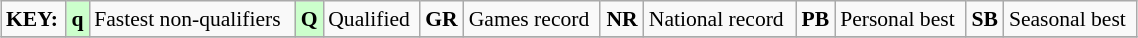<table class="wikitable" style="margin:0.5em auto; font-size:90%;position:relative;" width=60%>
<tr>
<td><strong>KEY:</strong></td>
<td bgcolor=ccffcc align=center><strong>q</strong></td>
<td>Fastest non-qualifiers</td>
<td bgcolor=ccffcc align=center><strong>Q</strong></td>
<td>Qualified</td>
<td align=center><strong>GR</strong></td>
<td>Games record</td>
<td align=center><strong>NR</strong></td>
<td>National record</td>
<td align=center><strong>PB</strong></td>
<td>Personal best</td>
<td align=center><strong>SB</strong></td>
<td>Seasonal best</td>
</tr>
<tr>
</tr>
</table>
